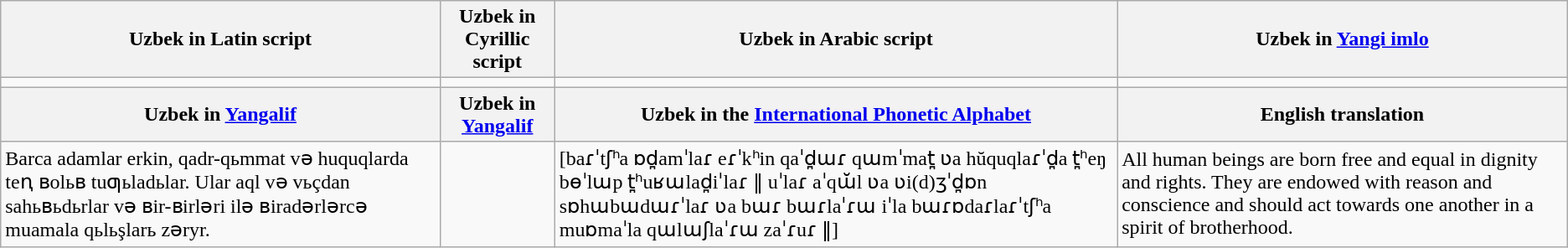<table class="wikitable">
<tr>
<th>Uzbek in Latin script<br></th>
<th>Uzbek in Cyrillic script</th>
<th>Uzbek in Arabic script</th>
<th>Uzbek in <a href='#'>Yangi imlo</a><br></th>
</tr>
<tr>
<td></td>
<td></td>
<td dir="rtl"></td>
<td dir="rtl"></td>
</tr>
<tr>
<th><strong>Uzbek in <a href='#'>Yangalif</a><br></strong></th>
<th><strong>Uzbek in <a href='#'>Yangalif</a><br></strong></th>
<th><strong>Uzbek in the <a href='#'>International Phonetic Alphabet</a></strong></th>
<th><strong>English translation</strong></th>
</tr>
<tr>
<td>Barca adamlar erkin, qadr-qьmmat və huquqlarda teꞑ ʙolьʙ tuƣьladьlar. Ular aql və vьçdan sahьʙьdьrlar və ʙir-ʙirləri ilə ʙiradərlərcə muamala qьlьşlarь zəryr.</td>
<td></td>
<td>[baɾˈtʃʰa ɒd̪amˈlaɾ eɾˈkʰin qaˈd̪ɯɾ qɯmˈmat̪ ʋa hŭquqlaɾˈd̪a t̪ʰeŋ bɵˈlɯp t̪ʰuʁɯlad̪iˈlaɾ ‖ uˈlaɾ aˈqɯ̆l ʋa ʋi(d)ʒˈd̪ɒn sɒhɯbɯdɯɾˈlaɾ ʋa bɯɾ bɯɾlaˈɾɯ iˈla bɯɾɒdaɾlaɾˈtʃʰa muɒmaˈla qɯlɯʃlaˈɾɯ zaˈɾuɾ ‖]</td>
<td>All human beings are born free and equal in dignity and rights. They are endowed with reason and conscience and should act towards one another in a spirit of brotherhood.</td>
</tr>
</table>
